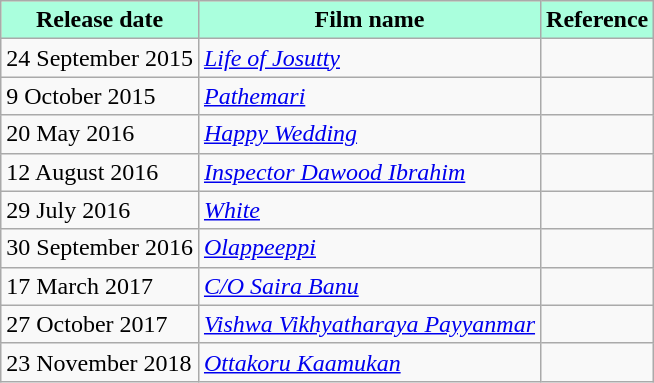<table class="wikitable">
<tr style="background:#ffc; text-align:center;">
<th style="background:#afd"><strong>Release date</strong></th>
<th style="background:#afd"><strong>Film name</strong></th>
<th style="background:#afd"><strong>Reference</strong></th>
</tr>
<tr>
<td>24 September 2015</td>
<td><em><a href='#'>Life of Josutty</a></em></td>
<td></td>
</tr>
<tr>
<td>9 October 2015</td>
<td><em><a href='#'>Pathemari</a></em></td>
<td></td>
</tr>
<tr>
<td>20 May 2016</td>
<td><em><a href='#'>Happy Wedding</a></em></td>
<td></td>
</tr>
<tr>
<td>12 August 2016</td>
<td><em><a href='#'>Inspector Dawood Ibrahim</a></em></td>
<td></td>
</tr>
<tr>
<td>29 July 2016</td>
<td><a href='#'><em>White</em></a></td>
<td></td>
</tr>
<tr>
<td>30 September 2016</td>
<td><em><a href='#'>Olappeeppi</a></em></td>
<td></td>
</tr>
<tr>
<td>17 March 2017</td>
<td><em><a href='#'>C/O Saira Banu</a></em></td>
<td></td>
</tr>
<tr>
<td>27 October 2017</td>
<td><em><a href='#'>Vishwa Vikhyatharaya Payyanmar</a></em></td>
<td></td>
</tr>
<tr>
<td>23 November 2018</td>
<td><em><a href='#'>Ottakoru Kaamukan</a></em></td>
<td></td>
</tr>
</table>
